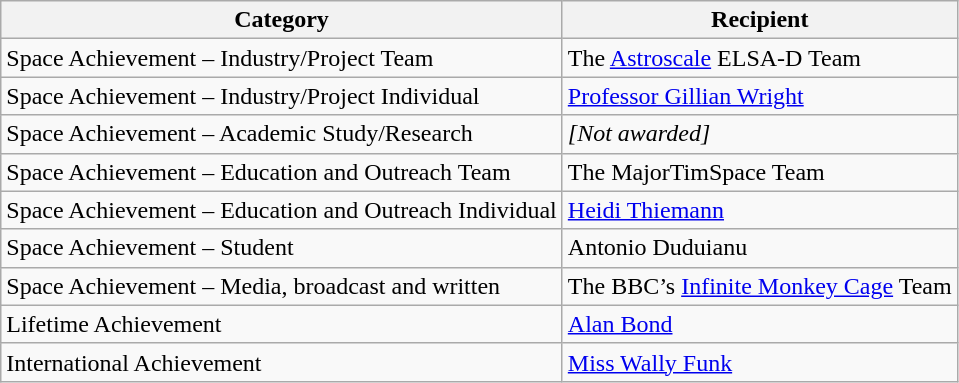<table class="wikitable">
<tr>
<th>Category</th>
<th>Recipient</th>
</tr>
<tr>
<td>Space Achievement – Industry/Project Team</td>
<td>The <a href='#'>Astroscale</a> ELSA-D Team</td>
</tr>
<tr>
<td>Space Achievement – Industry/Project Individual</td>
<td><a href='#'>Professor Gillian Wright</a></td>
</tr>
<tr>
<td>Space Achievement – Academic Study/Research</td>
<td><em>[Not awarded]</em></td>
</tr>
<tr>
<td>Space Achievement – Education and Outreach Team</td>
<td>The MajorTimSpace Team</td>
</tr>
<tr>
<td>Space Achievement – Education and Outreach Individual</td>
<td><a href='#'>Heidi Thiemann</a></td>
</tr>
<tr>
<td>Space Achievement – Student</td>
<td>Antonio Duduianu</td>
</tr>
<tr>
<td>Space Achievement – Media, broadcast and written</td>
<td>The BBC’s <a href='#'>Infinite Monkey Cage</a> Team</td>
</tr>
<tr>
<td>Lifetime Achievement</td>
<td><a href='#'>Alan Bond</a></td>
</tr>
<tr>
<td>International Achievement</td>
<td><a href='#'>Miss Wally Funk</a></td>
</tr>
</table>
